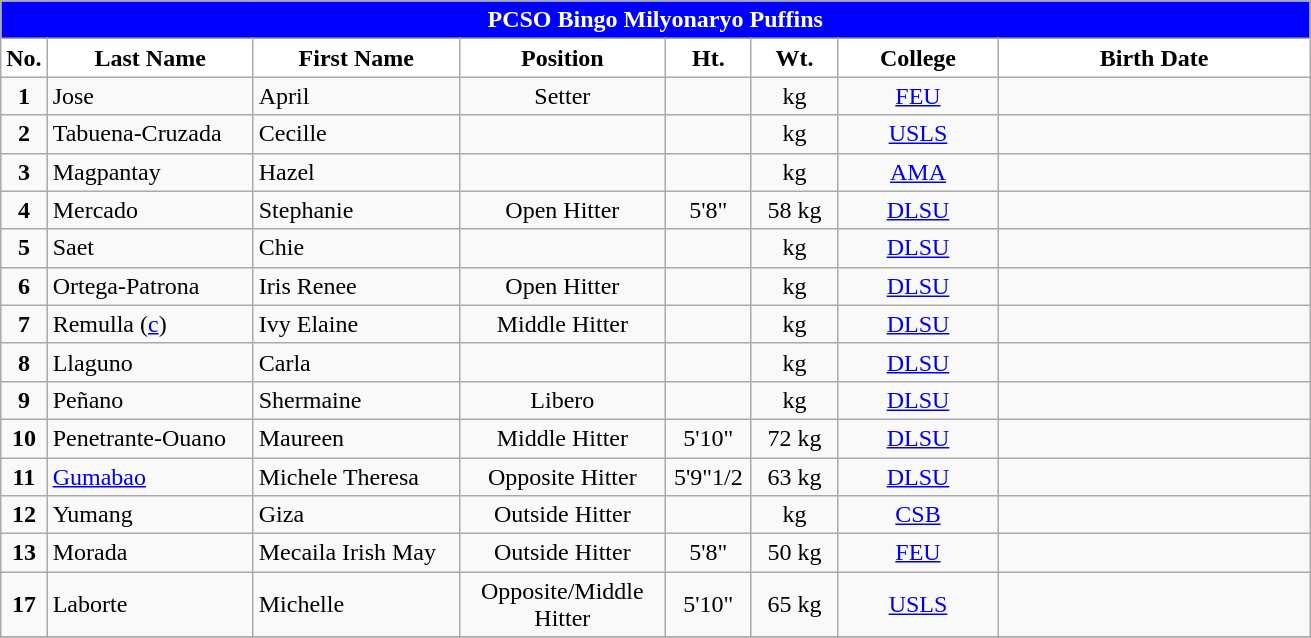<table class="wikitable" style="text-align:center;">
<tr>
<td colspan="8" style= "background: Blue; color: White; text-align: center"><strong>PCSO Bingo Milyonaryo Puffins</strong></td>
</tr>
<tr>
<th width=3px style="background: White; color: Black; text-align: center"><strong>No.</strong></th>
<th width=130px style="background: White; color: Black">Last Name</th>
<th width=130px style="background: White; color: Black">First Name</th>
<th width=130px style="background: White; color: Black">Position</th>
<th width=50px style="background: White; color: Black">Ht.</th>
<th width=50px style="background: White; color: Black">Wt.</th>
<th width=100px style="background: White; color: Black">College</th>
<th width=200px style="background: White; color: Black">Birth Date</th>
</tr>
<tr>
<td><strong>1</strong></td>
<td style="text-align: left">Jose</td>
<td style="text-align: left">April</td>
<td>Setter</td>
<td></td>
<td>kg</td>
<td><a href='#'>FEU</a></td>
<td></td>
</tr>
<tr>
<td><strong>2</strong></td>
<td style="text-align: left">Tabuena-Cruzada</td>
<td style="text-align: left">Cecille</td>
<td></td>
<td></td>
<td>kg</td>
<td><a href='#'>USLS</a></td>
<td></td>
</tr>
<tr>
<td><strong>3</strong></td>
<td style="text-align: left">Magpantay</td>
<td style="text-align: left">Hazel</td>
<td></td>
<td></td>
<td>kg</td>
<td><a href='#'>AMA</a></td>
<td></td>
</tr>
<tr>
<td><strong>4</strong></td>
<td style="text-align: left">Mercado</td>
<td style="text-align: left">Stephanie</td>
<td>Open Hitter</td>
<td>5'8"</td>
<td>58 kg</td>
<td><a href='#'>DLSU</a></td>
<td></td>
</tr>
<tr>
<td><strong>5</strong></td>
<td style="text-align: left">Saet</td>
<td style="text-align: left">Chie</td>
<td></td>
<td></td>
<td>kg</td>
<td><a href='#'>DLSU</a></td>
<td></td>
</tr>
<tr>
<td><strong>6</strong></td>
<td style="text-align: left">Ortega-Patrona</td>
<td style="text-align: left">Iris Renee</td>
<td>Open Hitter</td>
<td></td>
<td>kg</td>
<td><a href='#'>DLSU</a></td>
<td></td>
</tr>
<tr>
<td><strong>7</strong></td>
<td style="text-align: left">Remulla (<a href='#'>c</a>)</td>
<td style="text-align: left">Ivy Elaine</td>
<td>Middle Hitter</td>
<td></td>
<td>kg</td>
<td><a href='#'>DLSU</a></td>
<td></td>
</tr>
<tr>
<td><strong>8</strong></td>
<td style="text-align: left">Llaguno</td>
<td style="text-align: left">Carla</td>
<td></td>
<td></td>
<td>kg</td>
<td><a href='#'>DLSU</a></td>
<td></td>
</tr>
<tr>
<td><strong>9</strong></td>
<td style="text-align: left">Peñano</td>
<td style="text-align: left">Shermaine</td>
<td>Libero</td>
<td></td>
<td>kg</td>
<td><a href='#'>DLSU</a></td>
<td></td>
</tr>
<tr>
<td><strong>10</strong></td>
<td style="text-align: left">Penetrante-Ouano</td>
<td style="text-align: left">Maureen</td>
<td>Middle Hitter</td>
<td>5'10"</td>
<td>72 kg</td>
<td><a href='#'>DLSU</a></td>
<td></td>
</tr>
<tr>
<td><strong>11</strong></td>
<td style="text-align: left"><a href='#'>Gumabao</a></td>
<td style="text-align: left">Michele Theresa</td>
<td>Opposite Hitter</td>
<td>5'9"1/2</td>
<td>63 kg</td>
<td><a href='#'>DLSU</a></td>
<td></td>
</tr>
<tr>
<td><strong>12</strong></td>
<td style="text-align: left">Yumang</td>
<td style="text-align: left">Giza</td>
<td>Outside Hitter</td>
<td></td>
<td>kg</td>
<td><a href='#'>CSB</a></td>
<td></td>
</tr>
<tr>
<td><strong>13</strong></td>
<td style="text-align: left">Morada</td>
<td style="text-align: left">Mecaila Irish May</td>
<td>Outside Hitter</td>
<td>5'8"</td>
<td>50 kg</td>
<td><a href='#'>FEU</a></td>
<td></td>
</tr>
<tr>
<td><strong>17</strong></td>
<td style="text-align: left">Laborte</td>
<td style="text-align: left">Michelle</td>
<td>Opposite/Middle Hitter</td>
<td>5'10"</td>
<td>65 kg</td>
<td><a href='#'>USLS</a></td>
<td></td>
</tr>
<tr>
</tr>
</table>
